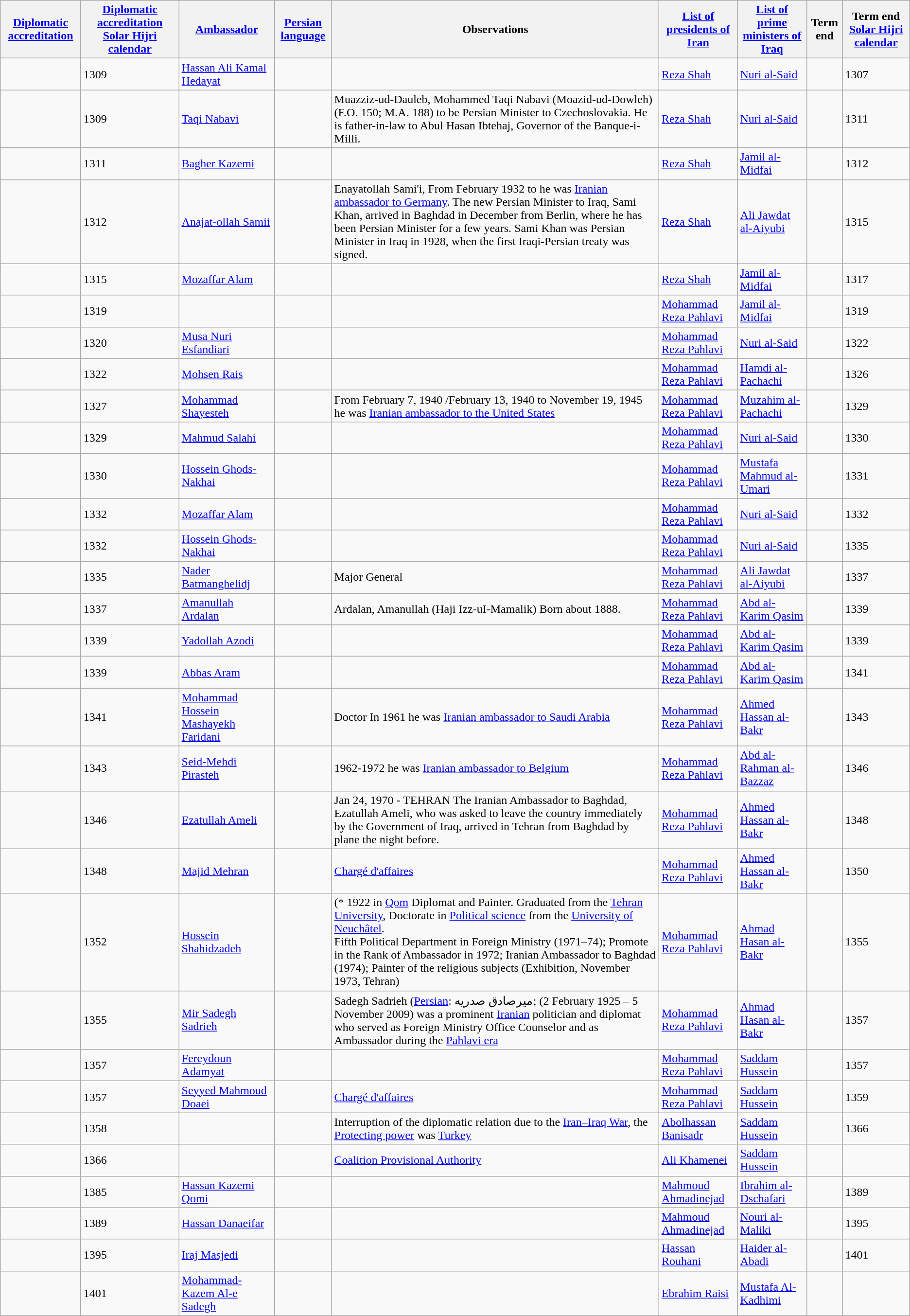<table class="wikitable sortable">
<tr>
<th><a href='#'>Diplomatic accreditation</a></th>
<th><a href='#'>Diplomatic accreditation</a> <a href='#'>Solar Hijri calendar</a></th>
<th><a href='#'>Ambassador</a></th>
<th><a href='#'>Persian language</a></th>
<th>Observations</th>
<th><a href='#'>List of presidents of Iran</a></th>
<th><a href='#'>List of prime ministers of Iraq</a></th>
<th>Term end</th>
<th>Term end <a href='#'>Solar Hijri calendar</a></th>
</tr>
<tr>
<td></td>
<td>1309</td>
<td><a href='#'>Hassan Ali Kamal Hedayat</a></td>
<td></td>
<td></td>
<td><a href='#'>Reza Shah</a></td>
<td><a href='#'>Nuri al-Said</a></td>
<td></td>
<td>1307</td>
</tr>
<tr>
<td></td>
<td>1309</td>
<td><a href='#'>Taqi Nabavi</a></td>
<td></td>
<td>Muazziz-ud-Dauleb, Mohammed Taqi Nabavi (Moazid-ud-Dowleh) (F.O. 150; M.A. 188) to be Persian Minister to Czechoslovakia. He is father-in-law to Abul Hasan Ibtehaj, Governor of the Banque-i-Milli.</td>
<td><a href='#'>Reza Shah</a></td>
<td><a href='#'>Nuri al-Said</a></td>
<td></td>
<td>1311</td>
</tr>
<tr>
<td></td>
<td>1311</td>
<td><a href='#'>Bagher Kazemi</a></td>
<td></td>
<td></td>
<td><a href='#'>Reza Shah</a></td>
<td><a href='#'>Jamil al-Midfai</a></td>
<td></td>
<td>1312</td>
</tr>
<tr>
<td></td>
<td>1312</td>
<td><a href='#'>Anajat-ollah Samii</a></td>
<td></td>
<td>Enayatollah Sami'i, From February 1932 to  he was <a href='#'>Iranian ambassador to Germany</a>. The new Persian Minister to Iraq, Sami Khan, arrived in Baghdad in December from Berlin, where he has been Persian Minister for a few years. Sami Khan was Persian Minister in Iraq in 1928, when the first Iraqi-Persian treaty was signed.</td>
<td><a href='#'>Reza Shah</a></td>
<td><a href='#'>Ali Jawdat al-Aiyubi</a></td>
<td></td>
<td>1315</td>
</tr>
<tr>
<td></td>
<td>1315</td>
<td><a href='#'>Mozaffar Alam</a></td>
<td></td>
<td></td>
<td><a href='#'>Reza Shah</a></td>
<td><a href='#'>Jamil al-Midfai</a></td>
<td></td>
<td>1317</td>
</tr>
<tr>
<td></td>
<td>1319</td>
<td></td>
<td></td>
<td></td>
<td><a href='#'>Mohammad Reza Pahlavi</a></td>
<td><a href='#'>Jamil al-Midfai</a></td>
<td></td>
<td>1319</td>
</tr>
<tr>
<td></td>
<td>1320</td>
<td><a href='#'>Musa Nuri Esfandiari</a></td>
<td></td>
<td></td>
<td><a href='#'>Mohammad Reza Pahlavi</a></td>
<td><a href='#'>Nuri al-Said</a></td>
<td></td>
<td>1322</td>
</tr>
<tr>
<td></td>
<td>1322</td>
<td><a href='#'>Mohsen Rais</a></td>
<td></td>
<td></td>
<td><a href='#'>Mohammad Reza Pahlavi</a></td>
<td><a href='#'>Hamdi al-Pachachi</a></td>
<td></td>
<td>1326</td>
</tr>
<tr>
<td></td>
<td>1327</td>
<td><a href='#'>Mohammad Shayesteh</a></td>
<td></td>
<td>From February 7, 1940 /February 13, 1940 to November 19, 1945 he was <a href='#'>Iranian ambassador to the United States</a></td>
<td><a href='#'>Mohammad Reza Pahlavi</a></td>
<td><a href='#'>Muzahim al-Pachachi</a></td>
<td></td>
<td>1329</td>
</tr>
<tr>
<td></td>
<td>1329</td>
<td><a href='#'>Mahmud Salahi</a></td>
<td></td>
<td></td>
<td><a href='#'>Mohammad Reza Pahlavi</a></td>
<td><a href='#'>Nuri al-Said</a></td>
<td></td>
<td>1330</td>
</tr>
<tr>
<td></td>
<td>1330</td>
<td><a href='#'>Hossein Ghods-Nakhai</a></td>
<td></td>
<td></td>
<td><a href='#'>Mohammad Reza Pahlavi</a></td>
<td><a href='#'>Mustafa Mahmud al-Umari</a></td>
<td></td>
<td>1331</td>
</tr>
<tr>
<td></td>
<td>1332</td>
<td><a href='#'>Mozaffar Alam</a></td>
<td></td>
<td></td>
<td><a href='#'>Mohammad Reza Pahlavi</a></td>
<td><a href='#'>Nuri al-Said</a></td>
<td></td>
<td>1332</td>
</tr>
<tr>
<td></td>
<td>1332</td>
<td><a href='#'>Hossein Ghods-Nakhai</a></td>
<td></td>
<td></td>
<td><a href='#'>Mohammad Reza Pahlavi</a></td>
<td><a href='#'>Nuri al-Said</a></td>
<td></td>
<td>1335</td>
</tr>
<tr>
<td></td>
<td>1335</td>
<td><a href='#'>Nader Batmanghelidj</a></td>
<td></td>
<td>Major General</td>
<td><a href='#'>Mohammad Reza Pahlavi</a></td>
<td><a href='#'>Ali Jawdat al-Aiyubi</a></td>
<td></td>
<td>1337</td>
</tr>
<tr>
<td></td>
<td>1337</td>
<td><a href='#'>Amanullah Ardalan</a></td>
<td></td>
<td>Ardalan, Amanullah (Haji Izz-uI-Mamalik) Born about 1888. </td>
<td><a href='#'>Mohammad Reza Pahlavi</a></td>
<td><a href='#'>Abd al-Karim Qasim </a></td>
<td></td>
<td>1339</td>
</tr>
<tr>
<td></td>
<td>1339</td>
<td><a href='#'>Yadollah Azodi</a></td>
<td></td>
<td></td>
<td><a href='#'>Mohammad Reza Pahlavi</a></td>
<td><a href='#'>Abd al-Karim Qasim </a></td>
<td></td>
<td>1339</td>
</tr>
<tr>
<td></td>
<td>1339</td>
<td><a href='#'>Abbas Aram</a></td>
<td></td>
<td></td>
<td><a href='#'>Mohammad Reza Pahlavi</a></td>
<td><a href='#'>Abd al-Karim Qasim </a></td>
<td></td>
<td>1341</td>
</tr>
<tr>
<td></td>
<td>1341</td>
<td><a href='#'>Mohammad Hossein Mashayekh Faridani</a></td>
<td></td>
<td>Doctor In 1961 he was <a href='#'>Iranian ambassador to Saudi Arabia</a></td>
<td><a href='#'>Mohammad Reza Pahlavi</a></td>
<td><a href='#'>Ahmed Hassan al-Bakr</a></td>
<td></td>
<td>1343</td>
</tr>
<tr>
<td></td>
<td>1343</td>
<td><a href='#'>Seid-Mehdi Pirasteh</a></td>
<td></td>
<td>1962-1972 he was <a href='#'>Iranian ambassador to Belgium</a></td>
<td><a href='#'>Mohammad Reza Pahlavi</a></td>
<td><a href='#'>Abd al-Rahman al-Bazzaz</a></td>
<td></td>
<td>1346</td>
</tr>
<tr>
<td></td>
<td>1346</td>
<td><a href='#'>Ezatullah Ameli</a></td>
<td></td>
<td>Jan 24, 1970 - TEHRAN The Iranian Ambassador to Baghdad, Ezatullah Ameli, who was asked to leave the country immediately by the Government of Iraq, arrived in Tehran from Baghdad by plane the night before.</td>
<td><a href='#'>Mohammad Reza Pahlavi</a></td>
<td><a href='#'>Ahmed Hassan al-Bakr</a></td>
<td></td>
<td>1348</td>
</tr>
<tr>
<td></td>
<td>1348</td>
<td><a href='#'>Majid Mehran</a></td>
<td></td>
<td><a href='#'>Chargé d'affaires</a></td>
<td><a href='#'>Mohammad Reza Pahlavi</a></td>
<td><a href='#'>Ahmed Hassan al-Bakr</a></td>
<td></td>
<td>1350</td>
</tr>
<tr>
<td></td>
<td>1352</td>
<td><a href='#'>Hossein Shahidzadeh</a></td>
<td></td>
<td>(* 1922 in <a href='#'>Qom</a> Diplomat and Painter. Graduated from the <a href='#'>Tehran University</a>, Doctorate in <a href='#'>Political science</a> from the <a href='#'>University of Neuchâtel</a>.<br>Fifth Political Department in Foreign Ministry (1971–74); Promote in the Rank of Ambassador in 1972; Iranian Ambassador to Baghdad (1974); Painter of the religious subjects (Exhibition, November 1973, Tehran)</td>
<td><a href='#'>Mohammad Reza Pahlavi</a></td>
<td><a href='#'>Ahmad Hasan al-Bakr</a></td>
<td></td>
<td>1355</td>
</tr>
<tr>
<td></td>
<td>1355</td>
<td><a href='#'>Mir Sadegh Sadrieh</a></td>
<td></td>
<td>Sadegh Sadrieh (<a href='#'>Persian</a>: میرصادق صدریه; (2 February 1925 – 5 November 2009) was a prominent <a href='#'>Iranian</a> politician and diplomat who served as Foreign Ministry Office Counselor and as Ambassador during the <a href='#'>Pahlavi era</a></td>
<td><a href='#'>Mohammad Reza Pahlavi</a></td>
<td><a href='#'>Ahmad Hasan al-Bakr</a></td>
<td></td>
<td>1357</td>
</tr>
<tr>
<td></td>
<td>1357</td>
<td><a href='#'>Fereydoun Adamyat </a></td>
<td></td>
<td></td>
<td><a href='#'>Mohammad Reza Pahlavi</a></td>
<td><a href='#'>Saddam Hussein</a></td>
<td></td>
<td>1357</td>
</tr>
<tr>
<td></td>
<td>1357</td>
<td><a href='#'>Seyyed Mahmoud Doaei</a></td>
<td></td>
<td><a href='#'>Chargé d'affaires</a></td>
<td><a href='#'>Mohammad Reza Pahlavi</a></td>
<td><a href='#'>Saddam Hussein</a></td>
<td></td>
<td>1359</td>
</tr>
<tr>
<td></td>
<td>1358</td>
<td></td>
<td></td>
<td>Interruption of the diplomatic relation due to the <a href='#'>Iran–Iraq War</a>, the <a href='#'>Protecting power</a> was <a href='#'>Turkey</a></td>
<td><a href='#'>Abolhassan Banisadr</a></td>
<td><a href='#'>Saddam Hussein</a></td>
<td></td>
<td>1366</td>
</tr>
<tr>
<td></td>
<td>1366</td>
<td></td>
<td></td>
<td><a href='#'>Coalition Provisional Authority</a></td>
<td><a href='#'>Ali Khamenei</a></td>
<td><a href='#'>Saddam Hussein</a></td>
<td></td>
<td></td>
</tr>
<tr>
<td></td>
<td>1385</td>
<td><a href='#'>Hassan Kazemi Qomi</a></td>
<td></td>
<td></td>
<td><a href='#'>Mahmoud Ahmadinejad</a></td>
<td><a href='#'>Ibrahim al-Dschafari</a></td>
<td></td>
<td>1389</td>
</tr>
<tr>
<td></td>
<td>1389</td>
<td><a href='#'>Hassan Danaeifar</a></td>
<td></td>
<td></td>
<td><a href='#'>Mahmoud Ahmadinejad</a></td>
<td><a href='#'>Nouri al-Maliki</a></td>
<td></td>
<td>1395</td>
</tr>
<tr>
<td></td>
<td>1395</td>
<td><a href='#'>Iraj Masjedi</a></td>
<td></td>
<td></td>
<td><a href='#'>Hassan Rouhani</a></td>
<td><a href='#'>Haider al-Abadi</a></td>
<td></td>
<td>1401</td>
</tr>
<tr>
<td></td>
<td>1401</td>
<td><a href='#'>Mohammad-Kazem Al-e Sadegh</a></td>
<td></td>
<td></td>
<td><a href='#'>Ebrahim Raisi</a></td>
<td><a href='#'>Mustafa Al-Kadhimi</a></td>
<td></td>
<td></td>
</tr>
</table>
